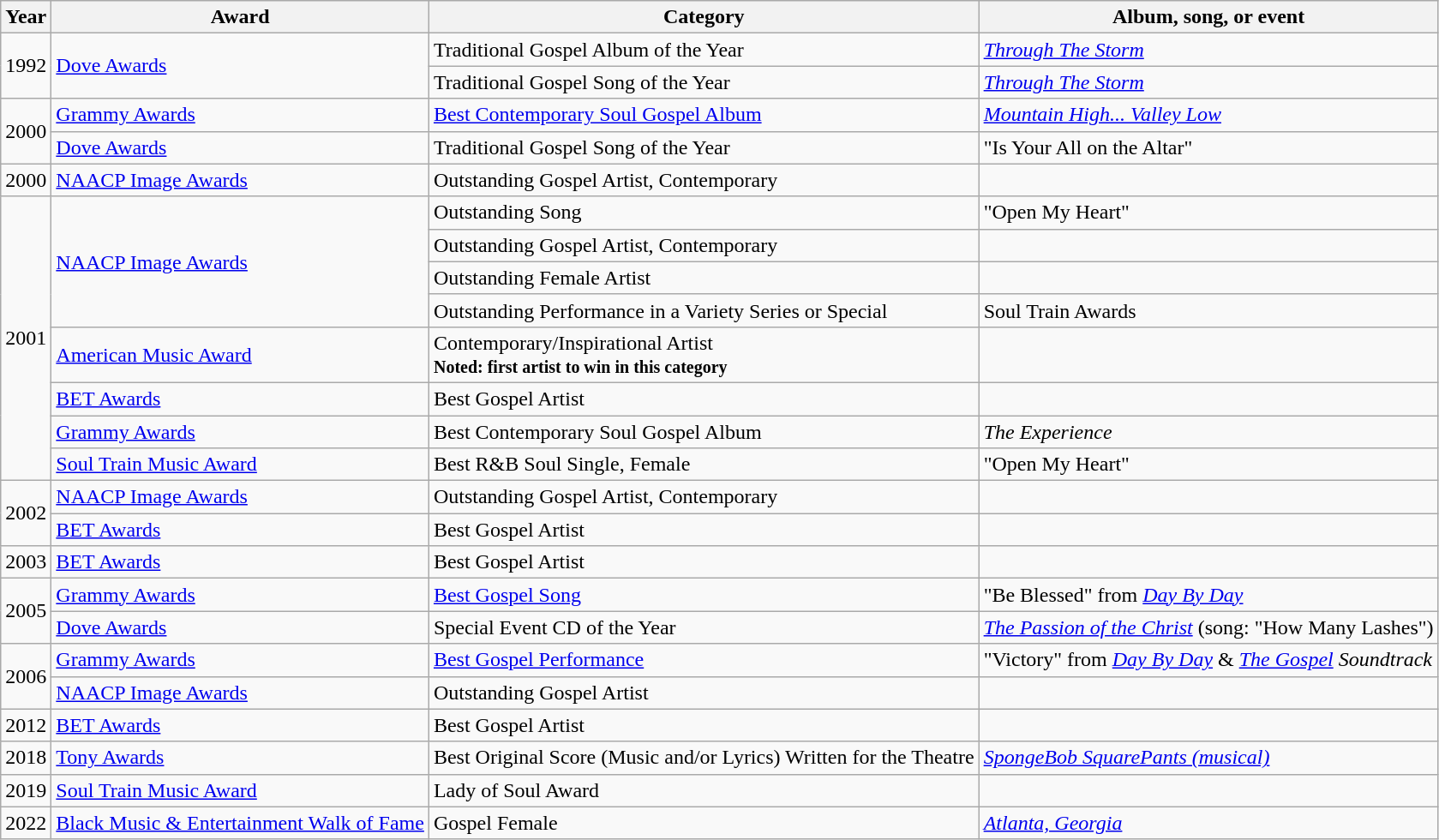<table class="wikitable">
<tr>
<th>Year</th>
<th>Award</th>
<th>Category</th>
<th>Album, song, or event</th>
</tr>
<tr>
<td rowspan="2">1992</td>
<td rowspan="2"><a href='#'>Dove Awards</a></td>
<td>Traditional Gospel Album of the Year</td>
<td><em><a href='#'>Through The Storm</a></em></td>
</tr>
<tr>
<td>Traditional Gospel Song of the Year</td>
<td><em><a href='#'>Through The Storm</a></em></td>
</tr>
<tr>
<td rowspan="2">2000</td>
<td><a href='#'>Grammy Awards</a></td>
<td><a href='#'>Best Contemporary Soul Gospel Album</a></td>
<td><em><a href='#'>Mountain High... Valley Low</a></em></td>
</tr>
<tr>
<td><a href='#'>Dove Awards</a></td>
<td>Traditional Gospel Song of the Year</td>
<td>"Is Your All on the Altar"</td>
</tr>
<tr>
<td>2000</td>
<td><a href='#'>NAACP Image Awards</a></td>
<td>Outstanding Gospel Artist, Contemporary</td>
<td></td>
</tr>
<tr>
<td rowspan="8">2001</td>
<td rowspan="4"><a href='#'>NAACP Image Awards</a></td>
<td>Outstanding Song</td>
<td>"Open My Heart"</td>
</tr>
<tr>
<td>Outstanding Gospel Artist, Contemporary</td>
<td></td>
</tr>
<tr>
<td>Outstanding Female Artist</td>
<td></td>
</tr>
<tr>
<td>Outstanding Performance in a Variety Series or Special</td>
<td>Soul Train Awards</td>
</tr>
<tr>
<td><a href='#'>American Music Award</a></td>
<td>Contemporary/Inspirational Artist<br><small><strong>Noted: first artist to win in this category</strong></small></td>
<td></td>
</tr>
<tr>
<td><a href='#'>BET Awards</a></td>
<td>Best Gospel Artist</td>
<td></td>
</tr>
<tr>
<td><a href='#'>Grammy Awards</a></td>
<td>Best Contemporary Soul Gospel Album</td>
<td><em>The Experience</em></td>
</tr>
<tr>
<td><a href='#'>Soul Train Music Award</a></td>
<td>Best R&B Soul Single, Female</td>
<td>"Open My Heart"</td>
</tr>
<tr>
<td rowspan="2">2002</td>
<td><a href='#'>NAACP Image Awards</a></td>
<td>Outstanding Gospel Artist, Contemporary</td>
<td></td>
</tr>
<tr>
<td><a href='#'>BET Awards</a></td>
<td>Best Gospel Artist</td>
<td></td>
</tr>
<tr>
<td>2003</td>
<td><a href='#'>BET Awards</a></td>
<td>Best Gospel Artist</td>
<td></td>
</tr>
<tr>
<td rowspan="2">2005</td>
<td><a href='#'>Grammy Awards</a></td>
<td><a href='#'>Best Gospel Song</a></td>
<td>"Be Blessed" from <em><a href='#'>Day By Day</a></em></td>
</tr>
<tr>
<td><a href='#'>Dove Awards</a></td>
<td>Special Event CD of the Year</td>
<td><em><a href='#'>The Passion of the Christ</a></em> (song: "How Many Lashes")</td>
</tr>
<tr>
<td rowspan="2">2006</td>
<td><a href='#'>Grammy Awards</a></td>
<td><a href='#'>Best Gospel Performance</a></td>
<td>"Victory" from <em><a href='#'>Day By Day</a></em> & <em><a href='#'>The Gospel</a> Soundtrack</em></td>
</tr>
<tr>
<td><a href='#'>NAACP Image Awards</a></td>
<td>Outstanding Gospel Artist</td>
<td></td>
</tr>
<tr>
<td>2012</td>
<td><a href='#'>BET Awards</a></td>
<td>Best Gospel Artist</td>
<td></td>
</tr>
<tr>
<td>2018</td>
<td><a href='#'>Tony Awards</a></td>
<td>Best Original Score (Music and/or Lyrics) Written for the Theatre</td>
<td><em><a href='#'>SpongeBob SquarePants (musical)</a></em></td>
</tr>
<tr>
<td>2019</td>
<td><a href='#'>Soul Train Music Award</a></td>
<td>Lady of Soul Award</td>
<td></td>
</tr>
<tr>
<td>2022</td>
<td><a href='#'>Black Music & Entertainment Walk of Fame</a></td>
<td>Gospel Female</td>
<td><em><a href='#'>Atlanta, Georgia</a></em></td>
</tr>
</table>
